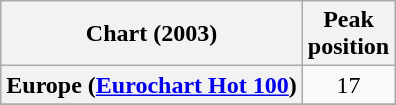<table class="wikitable sortable plainrowheaders" style="text-align:center">
<tr>
<th scope="col">Chart (2003)</th>
<th scope="col">Peak<br>position</th>
</tr>
<tr>
<th scope="row">Europe (<a href='#'>Eurochart Hot 100</a>)</th>
<td>17</td>
</tr>
<tr>
</tr>
<tr>
</tr>
<tr>
</tr>
<tr>
</tr>
<tr>
</tr>
<tr>
</tr>
</table>
